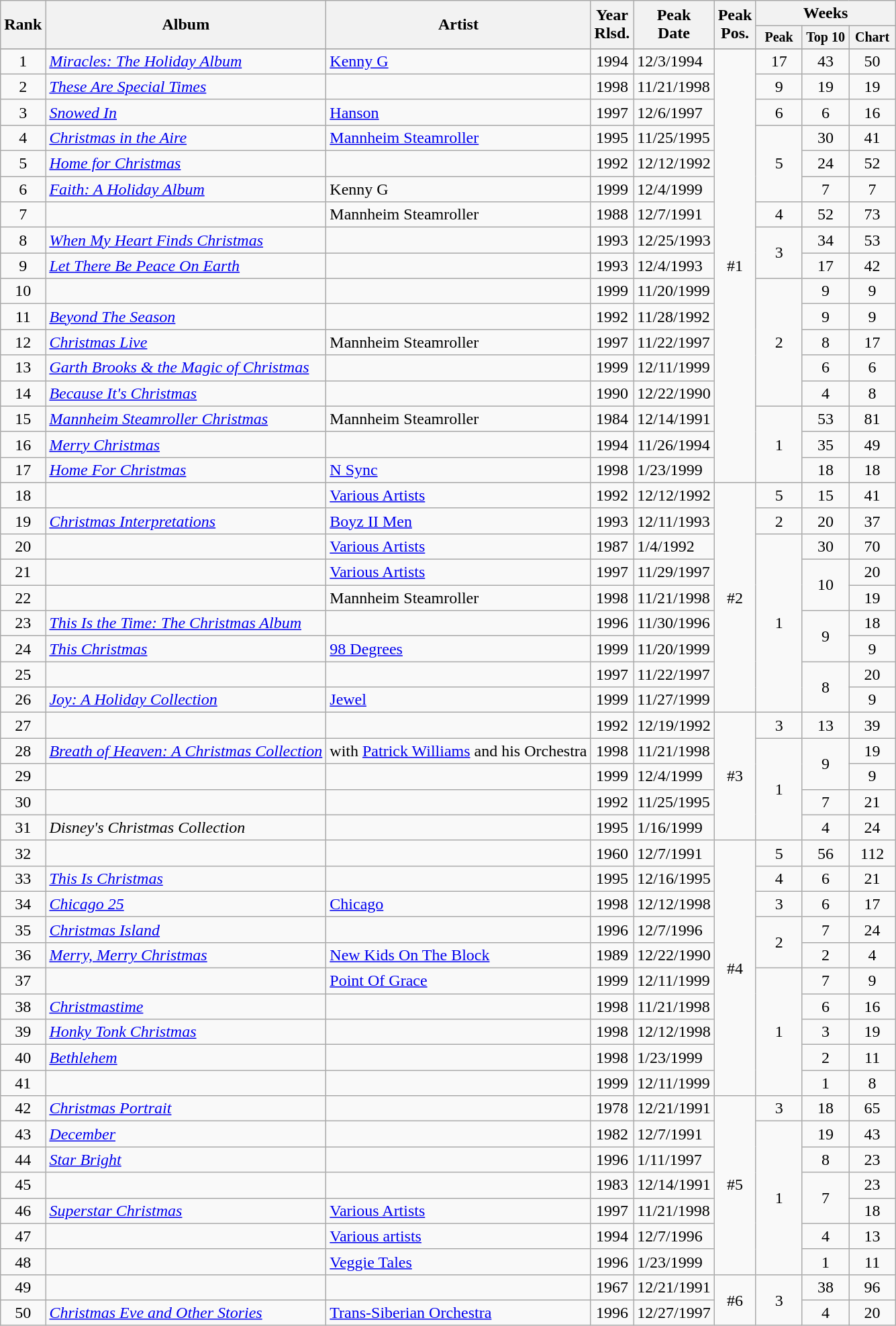<table class="wikitable sortable plainrowheaders">
<tr>
<th rowspan="2">Rank</th>
<th rowspan="2">Album</th>
<th rowspan="2">Artist</th>
<th rowspan="2">Year<br> Rlsd.</th>
<th rowspan="2">Peak<br> Date</th>
<th rowspan="2">Peak<br> Pos.</th>
<th colspan="3">Weeks</th>
</tr>
<tr style="font-size:smaller;">
<th width="40">Peak</th>
<th width="40">Top 10</th>
<th width="40">Chart</th>
</tr>
<tr style="font-size:larger;">
</tr>
<tr>
<td align="center">1</td>
<td><em><a href='#'>Miracles: The Holiday Album</a></em></td>
<td><a href='#'>Kenny G</a></td>
<td align="center">1994</td>
<td>12/3/1994</td>
<td rowspan="17" align="center">#1</td>
<td align="center">17</td>
<td align="center">43</td>
<td align="center">50</td>
</tr>
<tr>
<td align="center">2</td>
<td><em><a href='#'>These Are Special Times</a></em></td>
<td></td>
<td align="center">1998</td>
<td>11/21/1998</td>
<td align="center">9</td>
<td align="center">19</td>
<td align="center">19</td>
</tr>
<tr>
<td align="center">3</td>
<td><em><a href='#'>Snowed In</a></em></td>
<td><a href='#'>Hanson</a></td>
<td align="center">1997</td>
<td>12/6/1997</td>
<td align="center">6</td>
<td align="center">6</td>
<td align="center">16</td>
</tr>
<tr>
<td align="center">4</td>
<td><em><a href='#'>Christmas in the Aire</a></em></td>
<td><a href='#'>Mannheim Steamroller</a></td>
<td align="center">1995</td>
<td>11/25/1995</td>
<td rowspan="3" align="center">5</td>
<td align="center">30</td>
<td align="center">41</td>
</tr>
<tr>
<td align="center">5</td>
<td><em><a href='#'>Home for Christmas</a></em></td>
<td></td>
<td align="center">1992</td>
<td>12/12/1992</td>
<td align="center">24</td>
<td align="center">52</td>
</tr>
<tr>
<td align="center">6</td>
<td><em><a href='#'>Faith: A Holiday Album</a></em></td>
<td>Kenny G</td>
<td align="center">1999</td>
<td>12/4/1999</td>
<td align="center">7</td>
<td align="center">7</td>
</tr>
<tr>
<td align="center">7</td>
<td><em></em></td>
<td>Mannheim Steamroller</td>
<td align="center">1988</td>
<td>12/7/1991</td>
<td align="center">4</td>
<td align="center">52</td>
<td align="center">73</td>
</tr>
<tr>
<td align="center">8</td>
<td><em><a href='#'>When My Heart Finds Christmas</a></em></td>
<td></td>
<td align="center">1993</td>
<td>12/25/1993</td>
<td rowspan="2" align="center">3</td>
<td align="center">34</td>
<td align="center">53</td>
</tr>
<tr>
<td align="center">9</td>
<td><em><a href='#'>Let There Be Peace On Earth</a></em></td>
<td></td>
<td align="center">1993</td>
<td>12/4/1993</td>
<td align="center">17</td>
<td align="center">42</td>
</tr>
<tr>
<td align="center">10</td>
<td><em></em> </td>
<td></td>
<td align="center">1999</td>
<td>11/20/1999</td>
<td rowspan="5" align="center">2</td>
<td align="center">9</td>
<td align="center">9</td>
</tr>
<tr>
<td align="center">11</td>
<td><em><a href='#'>Beyond The Season</a></em></td>
<td></td>
<td align="center">1992</td>
<td>11/28/1992</td>
<td align="center">9</td>
<td align="center">9</td>
</tr>
<tr>
<td align="center">12</td>
<td><em><a href='#'>Christmas Live</a></em></td>
<td>Mannheim Steamroller</td>
<td align="center">1997</td>
<td>11/22/1997</td>
<td align="center">8</td>
<td align="center">17</td>
</tr>
<tr>
<td align="center">13</td>
<td><em><a href='#'>Garth Brooks & the Magic of Christmas</a></em></td>
<td></td>
<td align="center">1999</td>
<td>12/11/1999</td>
<td align="center">6</td>
<td align="center">6</td>
</tr>
<tr>
<td align="center">14</td>
<td><em><a href='#'>Because It's Christmas</a></em></td>
<td></td>
<td align="center">1990</td>
<td>12/22/1990</td>
<td align="center">4</td>
<td align="center">8</td>
</tr>
<tr>
<td align="center">15</td>
<td><em><a href='#'>Mannheim Steamroller Christmas</a></em></td>
<td>Mannheim Steamroller</td>
<td align="center">1984</td>
<td>12/14/1991</td>
<td rowspan="3" align="center">1</td>
<td align="center">53</td>
<td align="center">81</td>
</tr>
<tr>
<td align="center">16</td>
<td><em><a href='#'>Merry Christmas</a></em></td>
<td></td>
<td align="center">1994</td>
<td>11/26/1994</td>
<td align="center">35</td>
<td align="center">49</td>
</tr>
<tr>
<td align="center">17</td>
<td><em><a href='#'>Home For Christmas</a></em></td>
<td><a href='#'>N Sync</a></td>
<td align="center">1998</td>
<td>1/23/1999</td>
<td align="center">18</td>
<td align="center">18</td>
</tr>
<tr>
<td align="center">18</td>
<td><em></em></td>
<td><a href='#'>Various Artists</a></td>
<td align="center">1992</td>
<td>12/12/1992</td>
<td rowspan="9" align="center">#2</td>
<td align="center">5</td>
<td align="center">15</td>
<td align="center">41</td>
</tr>
<tr>
<td align="center">19</td>
<td><em><a href='#'>Christmas Interpretations</a></em></td>
<td><a href='#'>Boyz II Men</a></td>
<td align="center">1993</td>
<td>12/11/1993</td>
<td align="center">2</td>
<td align="center">20</td>
<td align="center">37</td>
</tr>
<tr>
<td align="center">20</td>
<td><em></em></td>
<td><a href='#'>Various Artists</a></td>
<td align="center">1987</td>
<td>1/4/1992</td>
<td rowspan="7" align="center">1</td>
<td align="center">30</td>
<td align="center">70</td>
</tr>
<tr>
<td align="center">21</td>
<td><em></em></td>
<td><a href='#'>Various Artists</a></td>
<td align="center">1997</td>
<td>11/29/1997</td>
<td rowspan="2" align="center">10</td>
<td align="center">20</td>
</tr>
<tr>
<td align="center">22</td>
<td><em></em></td>
<td>Mannheim Steamroller</td>
<td align="center">1998</td>
<td>11/21/1998</td>
<td align="center">19</td>
</tr>
<tr>
<td align="center">23</td>
<td><em><a href='#'>This Is the Time: The Christmas Album</a></em></td>
<td></td>
<td align="center">1996</td>
<td>11/30/1996</td>
<td rowspan="2" align="center">9</td>
<td align="center">18</td>
</tr>
<tr>
<td align="center">24</td>
<td><em><a href='#'>This Christmas</a></em></td>
<td><a href='#'>98 Degrees</a></td>
<td align="center">1999</td>
<td>11/20/1999</td>
<td align="center">9</td>
</tr>
<tr>
<td align="center">25</td>
<td><em></em> </td>
<td></td>
<td align="center">1997</td>
<td>11/22/1997</td>
<td rowspan="2" align="center">8</td>
<td align="center">20</td>
</tr>
<tr>
<td align="center">26</td>
<td><em><a href='#'>Joy: A Holiday Collection</a></em></td>
<td><a href='#'>Jewel</a></td>
<td align="center">1999</td>
<td>11/27/1999</td>
<td align="center">9</td>
</tr>
<tr>
<td align="center">27</td>
<td><em></em></td>
<td></td>
<td align="center">1992</td>
<td>12/19/1992</td>
<td rowspan="5" align="center">#3</td>
<td align="center">3</td>
<td align="center">13</td>
<td align="center">39</td>
</tr>
<tr>
<td align="center">28</td>
<td><em><a href='#'>Breath of Heaven: A Christmas Collection</a></em></td>
<td> with <a href='#'>Patrick Williams</a> and his Orchestra</td>
<td align="center">1998</td>
<td>11/21/1998</td>
<td rowspan="4" align="center">1</td>
<td rowspan="2" align="center">9</td>
<td align="center">19</td>
</tr>
<tr>
<td align="center">29</td>
<td><em></em></td>
<td></td>
<td align="center">1999</td>
<td>12/4/1999</td>
<td align="center">9</td>
</tr>
<tr>
<td align="center">30</td>
<td><em></em> </td>
<td></td>
<td align="center">1992</td>
<td>11/25/1995</td>
<td align="center">7</td>
<td align="center">21</td>
</tr>
<tr>
<td align="center">31</td>
<td><em>Disney's Christmas Collection</em></td>
<td></td>
<td align="center">1995</td>
<td>1/16/1999</td>
<td align="center">4</td>
<td align="center">24</td>
</tr>
<tr>
<td align="center">32</td>
<td><em></em></td>
<td></td>
<td align="center">1960</td>
<td>12/7/1991</td>
<td rowspan="10" align="center">#4</td>
<td align="center">5</td>
<td align="center">56</td>
<td align="center">112</td>
</tr>
<tr>
<td align="center">33</td>
<td><em><a href='#'>This Is Christmas</a></em></td>
<td></td>
<td align="center">1995</td>
<td>12/16/1995</td>
<td align="center">4</td>
<td align="center">6</td>
<td align="center">21</td>
</tr>
<tr>
<td align="center">34</td>
<td><em><a href='#'>Chicago 25</a></em></td>
<td><a href='#'>Chicago</a></td>
<td align="center">1998</td>
<td>12/12/1998</td>
<td align="center">3</td>
<td align="center">6</td>
<td align="center">17</td>
</tr>
<tr>
<td align="center">35</td>
<td><em><a href='#'>Christmas Island</a></em></td>
<td></td>
<td align="center">1996</td>
<td>12/7/1996</td>
<td rowspan="2" align="center">2</td>
<td align="center">7</td>
<td align="center">24</td>
</tr>
<tr>
<td align="center">36</td>
<td><em><a href='#'>Merry, Merry Christmas</a></em></td>
<td><a href='#'>New Kids On The Block</a></td>
<td align="center">1989</td>
<td>12/22/1990</td>
<td align="center">2</td>
<td align="center">4</td>
</tr>
<tr>
<td align="center">37</td>
<td><em></em></td>
<td><a href='#'>Point Of Grace</a></td>
<td align="center">1999</td>
<td>12/11/1999</td>
<td rowspan="5" align="center">1</td>
<td align="center">7</td>
<td align="center">9</td>
</tr>
<tr>
<td align="center">38</td>
<td><em><a href='#'>Christmastime</a></em></td>
<td></td>
<td align="center">1998</td>
<td>11/21/1998</td>
<td align="center">6</td>
<td align="center">16</td>
</tr>
<tr>
<td align="center">39</td>
<td><em><a href='#'>Honky Tonk Christmas</a></em></td>
<td></td>
<td align="center">1998</td>
<td>12/12/1998</td>
<td align="center">3</td>
<td align="center">19</td>
</tr>
<tr>
<td align="center">40</td>
<td><em><a href='#'>Bethlehem</a></em></td>
<td></td>
<td align="center">1998</td>
<td>1/23/1999</td>
<td align="center">2</td>
<td align="center">11</td>
</tr>
<tr>
<td align="center">41</td>
<td><em></em> </td>
<td></td>
<td align="center">1999</td>
<td>12/11/1999</td>
<td align="center">1</td>
<td align="center">8</td>
</tr>
<tr>
<td align="center">42</td>
<td><em><a href='#'>Christmas Portrait</a></em></td>
<td></td>
<td align="center">1978</td>
<td>12/21/1991</td>
<td rowspan="7" align="center">#5</td>
<td align="center">3</td>
<td align="center">18</td>
<td align="center">65</td>
</tr>
<tr>
<td align="center">43</td>
<td><em><a href='#'>December</a></em></td>
<td></td>
<td align="center">1982</td>
<td>12/7/1991</td>
<td rowspan="6" align="center">1</td>
<td align="center">19</td>
<td align="center">43</td>
</tr>
<tr>
<td align="center">44</td>
<td><em><a href='#'>Star Bright</a></em></td>
<td></td>
<td align="center">1996</td>
<td>1/11/1997</td>
<td align="center">8</td>
<td align="center">23</td>
</tr>
<tr>
<td align="center">45</td>
<td><em></em></td>
<td></td>
<td align="center">1983</td>
<td>12/14/1991</td>
<td rowspan="2" align="center">7</td>
<td align="center">23</td>
</tr>
<tr>
<td align="center">46</td>
<td><em><a href='#'>Superstar Christmas</a></em> </td>
<td><a href='#'>Various Artists</a></td>
<td align="center">1997</td>
<td>11/21/1998</td>
<td align="center">18</td>
</tr>
<tr>
<td align="center">47</td>
<td><em></em> </td>
<td><a href='#'>Various artists</a></td>
<td align="center">1994</td>
<td>12/7/1996</td>
<td align="center">4</td>
<td align="center">13</td>
</tr>
<tr>
<td align="center">48</td>
<td><em></em></td>
<td><a href='#'>Veggie Tales</a></td>
<td align="center">1996</td>
<td>1/23/1999</td>
<td align="center">1</td>
<td align="center">11</td>
</tr>
<tr>
<td align="center">49</td>
<td><em></em></td>
<td></td>
<td align="center">1967</td>
<td>12/21/1991</td>
<td rowspan="2" align="center">#6</td>
<td rowspan="2" align="center">3</td>
<td align="center">38</td>
<td align="center">96</td>
</tr>
<tr>
<td align="center">50</td>
<td><em><a href='#'>Christmas Eve and Other Stories</a></em></td>
<td><a href='#'>Trans-Siberian Orchestra</a></td>
<td align="center">1996</td>
<td>12/27/1997</td>
<td align="center">4</td>
<td align="center">20</td>
</tr>
</table>
